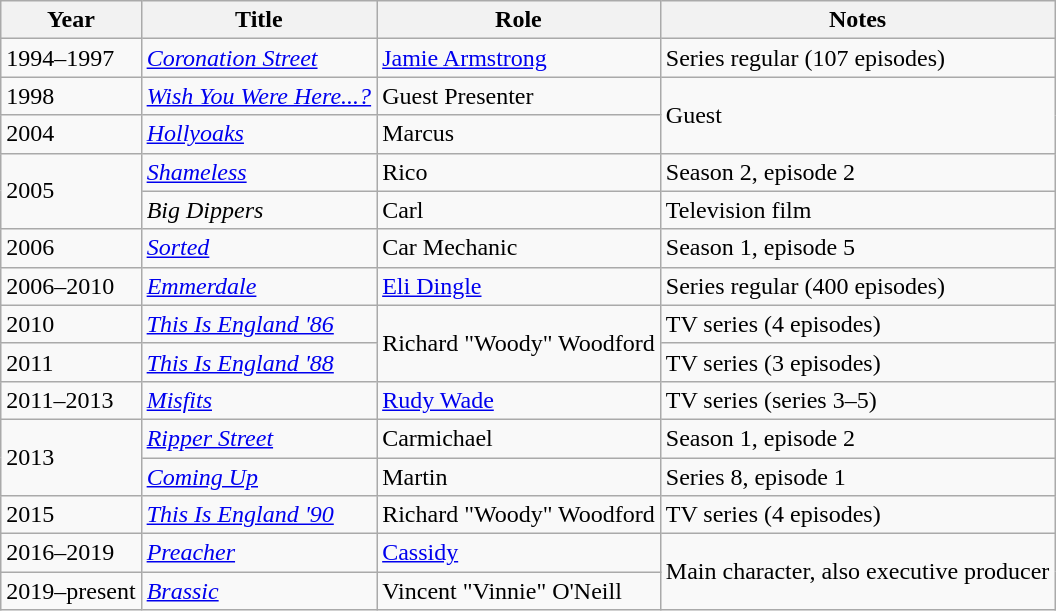<table class="wikitable sortable">
<tr>
<th>Year</th>
<th>Title</th>
<th>Role</th>
<th>Notes</th>
</tr>
<tr>
<td>1994–1997</td>
<td><em><a href='#'>Coronation Street</a></em></td>
<td><a href='#'>Jamie Armstrong</a></td>
<td>Series regular (107 episodes)</td>
</tr>
<tr>
<td>1998</td>
<td><em><a href='#'>Wish You Were Here...?</a></em></td>
<td>Guest Presenter</td>
<td rowspan="2">Guest</td>
</tr>
<tr>
<td>2004</td>
<td><em><a href='#'>Hollyoaks</a></em></td>
<td>Marcus</td>
</tr>
<tr>
<td rowspan="2">2005</td>
<td><em><a href='#'>Shameless</a></em></td>
<td>Rico</td>
<td>Season 2, episode 2</td>
</tr>
<tr>
<td><em>Big Dippers</em></td>
<td>Carl</td>
<td>Television film</td>
</tr>
<tr>
<td>2006</td>
<td><em><a href='#'>Sorted</a></em></td>
<td>Car Mechanic</td>
<td>Season 1, episode 5</td>
</tr>
<tr>
<td>2006–2010</td>
<td><em><a href='#'>Emmerdale</a></em></td>
<td><a href='#'>Eli Dingle</a></td>
<td>Series regular (400 episodes)</td>
</tr>
<tr>
<td>2010</td>
<td><em><a href='#'>This Is England '86</a></em></td>
<td rowspan="2">Richard "Woody" Woodford</td>
<td>TV series (4 episodes)</td>
</tr>
<tr>
<td>2011</td>
<td><em><a href='#'>This Is England '88</a></em></td>
<td>TV series (3 episodes)</td>
</tr>
<tr>
<td>2011–2013</td>
<td><em><a href='#'>Misfits</a></em></td>
<td><a href='#'>Rudy Wade</a></td>
<td>TV series (series 3–5)</td>
</tr>
<tr>
<td rowspan="2">2013</td>
<td><em><a href='#'>Ripper Street</a></em></td>
<td>Carmichael</td>
<td>Season 1, episode 2</td>
</tr>
<tr>
<td><em><a href='#'>Coming Up</a></em></td>
<td>Martin</td>
<td>Series 8, episode 1</td>
</tr>
<tr>
<td>2015</td>
<td><em><a href='#'>This Is England '90</a></em></td>
<td>Richard "Woody" Woodford</td>
<td>TV series (4 episodes)</td>
</tr>
<tr>
<td>2016–2019</td>
<td><em><a href='#'>Preacher</a></em></td>
<td><a href='#'>Cassidy</a></td>
<td rowspan="2">Main character, also executive producer</td>
</tr>
<tr>
<td>2019–present</td>
<td><em><a href='#'>Brassic</a></em></td>
<td>Vincent "Vinnie" O'Neill</td>
</tr>
</table>
